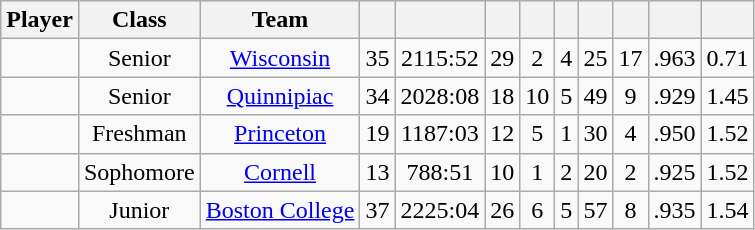<table class="wikitable sortable" style="font-size= 95%;text-align: center;">
<tr>
<th>Player</th>
<th>Class</th>
<th>Team</th>
<th></th>
<th></th>
<th></th>
<th></th>
<th></th>
<th></th>
<th></th>
<th></th>
<th></th>
</tr>
<tr>
<td></td>
<td>Senior</td>
<td><a href='#'>Wisconsin</a></td>
<td>35</td>
<td>2115:52</td>
<td>29</td>
<td>2</td>
<td>4</td>
<td>25</td>
<td>17</td>
<td>.963</td>
<td>0.71</td>
</tr>
<tr>
<td></td>
<td>Senior</td>
<td><a href='#'>Quinnipiac</a></td>
<td>34</td>
<td>2028:08</td>
<td>18</td>
<td>10</td>
<td>5</td>
<td>49</td>
<td>9</td>
<td>.929</td>
<td>1.45</td>
</tr>
<tr>
<td></td>
<td>Freshman</td>
<td><a href='#'>Princeton</a></td>
<td>19</td>
<td>1187:03</td>
<td>12</td>
<td>5</td>
<td>1</td>
<td>30</td>
<td>4</td>
<td>.950</td>
<td>1.52</td>
</tr>
<tr>
<td></td>
<td>Sophomore</td>
<td><a href='#'>Cornell</a></td>
<td>13</td>
<td>788:51</td>
<td>10</td>
<td>1</td>
<td>2</td>
<td>20</td>
<td>2</td>
<td>.925</td>
<td>1.52</td>
</tr>
<tr>
<td></td>
<td>Junior</td>
<td><a href='#'>Boston College</a></td>
<td>37</td>
<td>2225:04</td>
<td>26</td>
<td>6</td>
<td>5</td>
<td>57</td>
<td>8</td>
<td>.935</td>
<td>1.54</td>
</tr>
</table>
